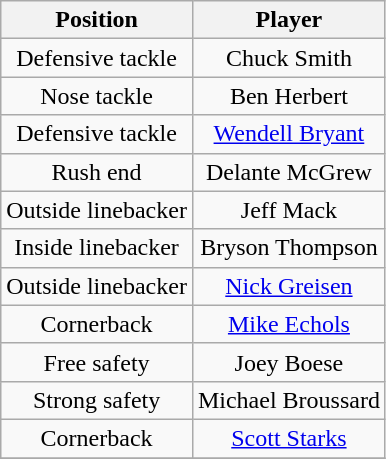<table class="wikitable" style="text-align: center;">
<tr>
<th>Position</th>
<th>Player</th>
</tr>
<tr>
<td>Defensive tackle</td>
<td>Chuck Smith</td>
</tr>
<tr>
<td>Nose tackle</td>
<td>Ben Herbert</td>
</tr>
<tr>
<td>Defensive tackle</td>
<td><a href='#'>Wendell Bryant</a></td>
</tr>
<tr>
<td>Rush end</td>
<td>Delante McGrew</td>
</tr>
<tr>
<td>Outside linebacker</td>
<td>Jeff Mack</td>
</tr>
<tr>
<td>Inside linebacker</td>
<td>Bryson Thompson</td>
</tr>
<tr>
<td>Outside linebacker</td>
<td><a href='#'>Nick Greisen</a></td>
</tr>
<tr>
<td>Cornerback</td>
<td><a href='#'>Mike Echols</a></td>
</tr>
<tr>
<td>Free safety</td>
<td>Joey Boese</td>
</tr>
<tr>
<td>Strong safety</td>
<td>Michael Broussard</td>
</tr>
<tr>
<td>Cornerback</td>
<td><a href='#'>Scott Starks</a></td>
</tr>
<tr>
</tr>
</table>
